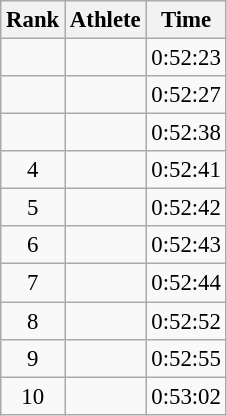<table class="wikitable" style="font-size:95%; text-align:center;">
<tr>
<th>Rank</th>
<th>Athlete</th>
<th>Time</th>
</tr>
<tr>
<td></td>
<td align=left></td>
<td align="center">0:52:23</td>
</tr>
<tr>
<td></td>
<td align=left></td>
<td align="center">0:52:27</td>
</tr>
<tr>
<td></td>
<td align=left></td>
<td align="center">0:52:38</td>
</tr>
<tr>
<td>4</td>
<td align=left></td>
<td align="center">0:52:41</td>
</tr>
<tr>
<td>5</td>
<td align=left></td>
<td align="center">0:52:42</td>
</tr>
<tr>
<td>6</td>
<td align=left></td>
<td align="center">0:52:43</td>
</tr>
<tr>
<td>7</td>
<td align=left></td>
<td align="center">0:52:44</td>
</tr>
<tr>
<td>8</td>
<td align=left></td>
<td align="center">0:52:52</td>
</tr>
<tr>
<td>9</td>
<td align=left></td>
<td align="center">0:52:55</td>
</tr>
<tr>
<td>10</td>
<td align=left></td>
<td align="center">0:53:02</td>
</tr>
</table>
